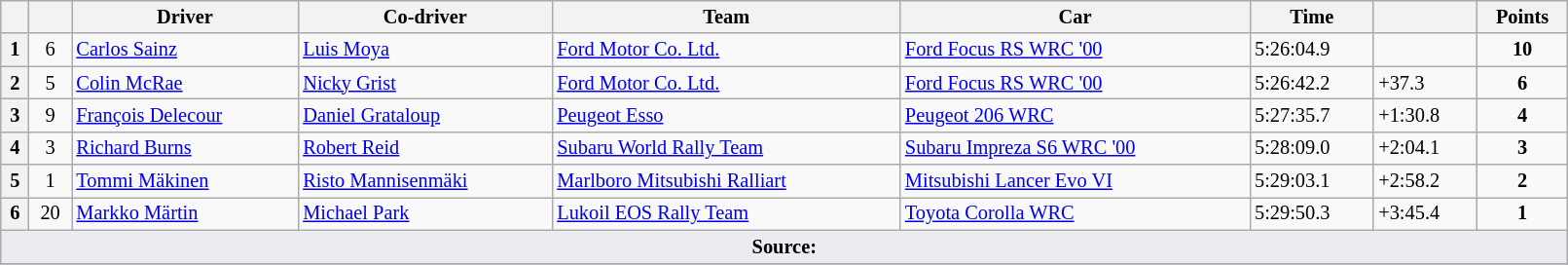<table class="wikitable" width=85% style="font-size: 85%;">
<tr>
<th></th>
<th></th>
<th>Driver</th>
<th>Co-driver</th>
<th>Team</th>
<th>Car</th>
<th>Time</th>
<th></th>
<th>Points</th>
</tr>
<tr>
<th>1</th>
<td align="center">6</td>
<td> <a href='#'>Carlos Sainz</a></td>
<td> <a href='#'>Luis Moya</a></td>
<td> <a href='#'>Ford Motor Co. Ltd.</a></td>
<td><a href='#'>Ford Focus RS WRC '00</a></td>
<td>5:26:04.9</td>
<td></td>
<td align="center"><strong>10</strong></td>
</tr>
<tr>
<th>2</th>
<td align="center">5</td>
<td> <a href='#'>Colin McRae</a></td>
<td> <a href='#'>Nicky Grist</a></td>
<td> <a href='#'>Ford Motor Co. Ltd.</a></td>
<td><a href='#'>Ford Focus RS WRC '00</a></td>
<td>5:26:42.2</td>
<td>+37.3</td>
<td align="center"><strong>6</strong></td>
</tr>
<tr>
<th>3</th>
<td align="center">9</td>
<td> <a href='#'>François Delecour</a></td>
<td> <a href='#'>Daniel Grataloup</a></td>
<td> <a href='#'>Peugeot Esso</a></td>
<td><a href='#'>Peugeot 206 WRC</a></td>
<td>5:27:35.7</td>
<td>+1:30.8</td>
<td align="center"><strong>4</strong></td>
</tr>
<tr>
<th>4</th>
<td align="center">3</td>
<td> <a href='#'>Richard Burns</a></td>
<td> <a href='#'>Robert Reid</a></td>
<td> <a href='#'>Subaru World Rally Team</a></td>
<td><a href='#'>Subaru Impreza S6 WRC '00</a></td>
<td>5:28:09.0</td>
<td>+2:04.1</td>
<td align="center"><strong>3</strong></td>
</tr>
<tr>
<th>5</th>
<td align="center">1</td>
<td> <a href='#'>Tommi Mäkinen</a></td>
<td> <a href='#'>Risto Mannisenmäki</a></td>
<td> <a href='#'>Marlboro Mitsubishi Ralliart</a></td>
<td><a href='#'>Mitsubishi Lancer Evo VI</a></td>
<td>5:29:03.1</td>
<td>+2:58.2</td>
<td align="center"><strong>2</strong></td>
</tr>
<tr>
<th>6</th>
<td align="center">20</td>
<td> <a href='#'>Markko Märtin</a></td>
<td> <a href='#'>Michael Park</a></td>
<td> <a href='#'>Lukoil EOS Rally Team</a></td>
<td><a href='#'>Toyota Corolla WRC</a></td>
<td>5:29:50.3</td>
<td>+3:45.4</td>
<td align="center"><strong>1</strong></td>
</tr>
<tr>
<td style="background-color:#EAECF0; text-align:center" colspan="9"><strong>Source:</strong></td>
</tr>
<tr>
</tr>
</table>
